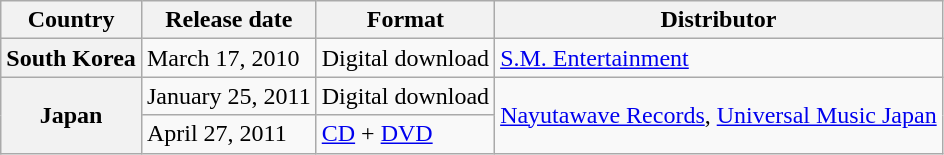<table class="wikitable plainrowheaders">
<tr>
<th scope="col">Country</th>
<th scope="col">Release date</th>
<th scope="col">Format</th>
<th scope="col">Distributor</th>
</tr>
<tr>
<th scope="row">South Korea</th>
<td>March 17, 2010</td>
<td>Digital download</td>
<td><a href='#'>S.M. Entertainment</a></td>
</tr>
<tr>
<th rowspan="2" scope="row">Japan</th>
<td>January 25, 2011</td>
<td>Digital download</td>
<td rowspan="2"><a href='#'>Nayutawave Records</a>, <a href='#'>Universal Music Japan</a></td>
</tr>
<tr>
<td>April 27, 2011</td>
<td><a href='#'>CD</a> + <a href='#'>DVD</a><br></td>
</tr>
</table>
